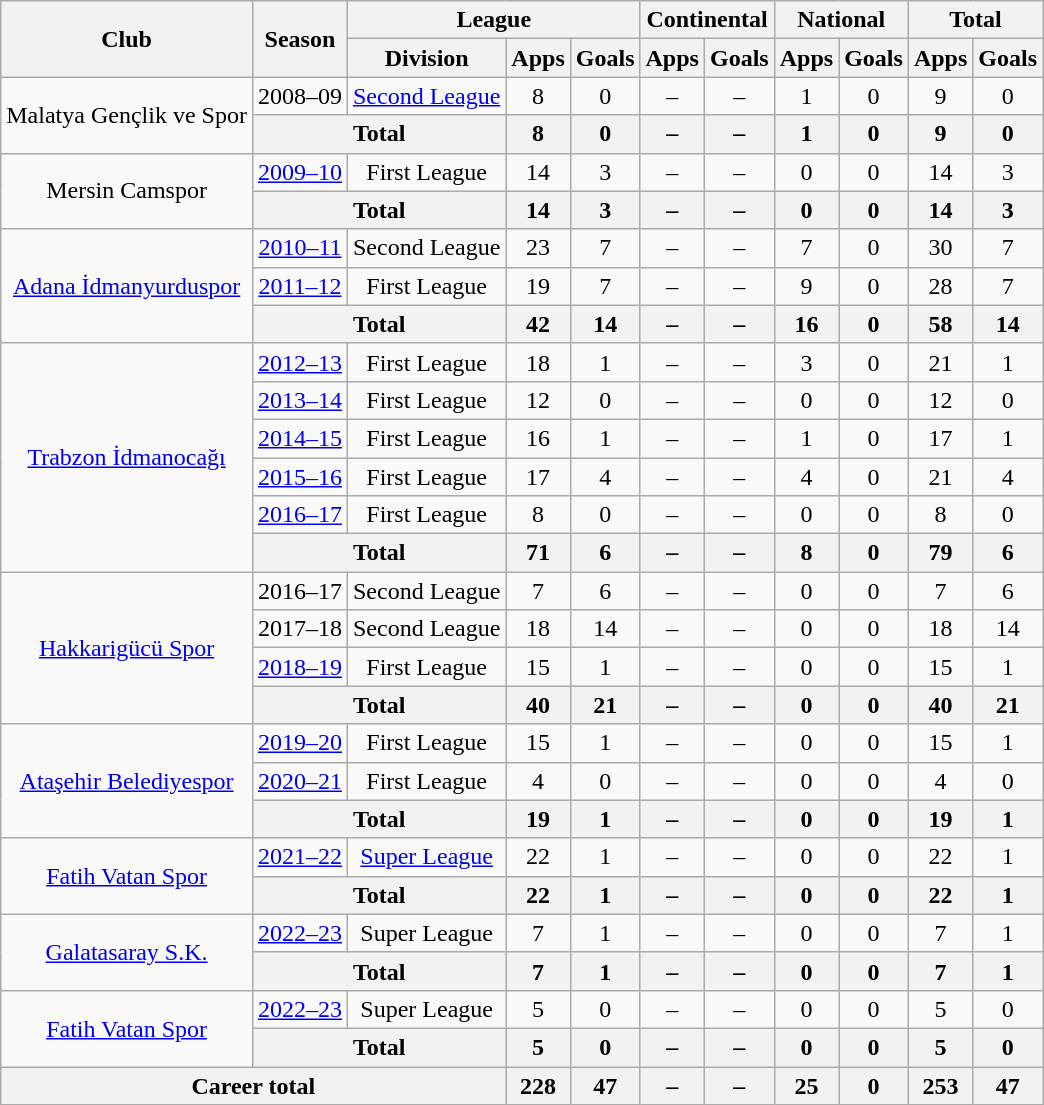<table class="wikitable" style="text-align: center;">
<tr>
<th rowspan=2>Club</th>
<th rowspan=2>Season</th>
<th colspan=3>League</th>
<th colspan=2>Continental</th>
<th colspan=2>National</th>
<th colspan=2>Total</th>
</tr>
<tr>
<th>Division</th>
<th>Apps</th>
<th>Goals</th>
<th>Apps</th>
<th>Goals</th>
<th>Apps</th>
<th>Goals</th>
<th>Apps</th>
<th>Goals</th>
</tr>
<tr>
<td rowspan=2>Malatya Gençlik ve Spor</td>
<td>2008–09</td>
<td><a href='#'>Second League</a></td>
<td>8</td>
<td>0</td>
<td>–</td>
<td>–</td>
<td>1</td>
<td>0</td>
<td>9</td>
<td>0</td>
</tr>
<tr>
<th colspan=2>Total</th>
<th>8</th>
<th>0</th>
<th>–</th>
<th>–</th>
<th>1</th>
<th>0</th>
<th>9</th>
<th>0</th>
</tr>
<tr>
<td rowspan=2>Mersin Camspor</td>
<td><a href='#'>2009–10</a></td>
<td>First League</td>
<td>14</td>
<td>3</td>
<td>–</td>
<td>–</td>
<td>0</td>
<td>0</td>
<td>14</td>
<td>3</td>
</tr>
<tr>
<th colspan=2>Total</th>
<th>14</th>
<th>3</th>
<th>–</th>
<th>–</th>
<th>0</th>
<th>0</th>
<th>14</th>
<th>3</th>
</tr>
<tr>
<td rowspan=3><a href='#'>Adana İdmanyurduspor</a></td>
<td><a href='#'>2010–11</a></td>
<td>Second League</td>
<td>23</td>
<td>7</td>
<td>–</td>
<td>–</td>
<td>7</td>
<td>0</td>
<td>30</td>
<td>7</td>
</tr>
<tr>
<td><a href='#'>2011–12</a></td>
<td>First League</td>
<td>19</td>
<td>7</td>
<td>–</td>
<td>–</td>
<td>9</td>
<td>0</td>
<td>28</td>
<td>7</td>
</tr>
<tr>
<th colspan=2>Total</th>
<th>42</th>
<th>14</th>
<th>–</th>
<th>–</th>
<th>16</th>
<th>0</th>
<th>58</th>
<th>14</th>
</tr>
<tr>
<td rowspan=6><a href='#'>Trabzon İdmanocağı</a></td>
<td><a href='#'>2012–13</a></td>
<td>First League</td>
<td>18</td>
<td>1</td>
<td>–</td>
<td>–</td>
<td>3</td>
<td>0</td>
<td>21</td>
<td>1</td>
</tr>
<tr>
<td><a href='#'>2013–14</a></td>
<td>First League</td>
<td>12</td>
<td>0</td>
<td>–</td>
<td>–</td>
<td>0</td>
<td>0</td>
<td>12</td>
<td>0</td>
</tr>
<tr>
<td><a href='#'>2014–15</a></td>
<td>First League</td>
<td>16</td>
<td>1</td>
<td>–</td>
<td>–</td>
<td>1</td>
<td>0</td>
<td>17</td>
<td>1</td>
</tr>
<tr>
<td><a href='#'>2015–16</a></td>
<td>First League</td>
<td>17</td>
<td>4</td>
<td>–</td>
<td>–</td>
<td>4</td>
<td>0</td>
<td>21</td>
<td>4</td>
</tr>
<tr>
<td><a href='#'>2016–17</a></td>
<td>First League</td>
<td>8</td>
<td>0</td>
<td>–</td>
<td>–</td>
<td>0</td>
<td>0</td>
<td>8</td>
<td>0</td>
</tr>
<tr>
<th colspan=2>Total</th>
<th>71</th>
<th>6</th>
<th>–</th>
<th>–</th>
<th>8</th>
<th>0</th>
<th>79</th>
<th>6</th>
</tr>
<tr>
<td rowspan=4><a href='#'>Hakkarigücü Spor</a></td>
<td>2016–17</td>
<td>Second League</td>
<td>7</td>
<td>6</td>
<td>–</td>
<td>–</td>
<td>0</td>
<td>0</td>
<td>7</td>
<td>6</td>
</tr>
<tr>
<td>2017–18</td>
<td>Second League</td>
<td>18</td>
<td>14</td>
<td>–</td>
<td>–</td>
<td>0</td>
<td>0</td>
<td>18</td>
<td>14</td>
</tr>
<tr>
<td><a href='#'>2018–19</a></td>
<td>First League</td>
<td>15</td>
<td>1</td>
<td>–</td>
<td>–</td>
<td>0</td>
<td>0</td>
<td>15</td>
<td>1</td>
</tr>
<tr>
<th colspan=2>Total</th>
<th>40</th>
<th>21</th>
<th>–</th>
<th>–</th>
<th>0</th>
<th>0</th>
<th>40</th>
<th>21</th>
</tr>
<tr>
<td rowspan=3><a href='#'>Ataşehir Belediyespor</a></td>
<td><a href='#'>2019–20</a></td>
<td>First League</td>
<td>15</td>
<td>1</td>
<td>–</td>
<td>–</td>
<td>0</td>
<td>0</td>
<td>15</td>
<td>1</td>
</tr>
<tr>
<td><a href='#'>2020–21</a></td>
<td>First League</td>
<td>4</td>
<td>0</td>
<td>–</td>
<td>–</td>
<td>0</td>
<td>0</td>
<td>4</td>
<td>0</td>
</tr>
<tr>
<th colspan=2>Total</th>
<th>19</th>
<th>1</th>
<th>–</th>
<th>–</th>
<th>0</th>
<th>0</th>
<th>19</th>
<th>1</th>
</tr>
<tr>
<td rowspan=2><a href='#'>Fatih Vatan Spor</a></td>
<td><a href='#'>2021–22</a></td>
<td><a href='#'>Super League</a></td>
<td>22</td>
<td>1</td>
<td>–</td>
<td>–</td>
<td>0</td>
<td>0</td>
<td>22</td>
<td>1</td>
</tr>
<tr>
<th colspan=2>Total</th>
<th>22</th>
<th>1</th>
<th>–</th>
<th>–</th>
<th>0</th>
<th>0</th>
<th>22</th>
<th>1</th>
</tr>
<tr>
<td rowspan=2><a href='#'>Galatasaray S.K.</a></td>
<td><a href='#'>2022–23</a></td>
<td>Super League</td>
<td>7</td>
<td>1</td>
<td>–</td>
<td>–</td>
<td>0</td>
<td>0</td>
<td>7</td>
<td>1</td>
</tr>
<tr>
<th colspan=2>Total</th>
<th>7</th>
<th>1</th>
<th>–</th>
<th>–</th>
<th>0</th>
<th>0</th>
<th>7</th>
<th>1</th>
</tr>
<tr>
<td rowspan=2><a href='#'>Fatih Vatan Spor</a></td>
<td><a href='#'>2022–23</a></td>
<td>Super League</td>
<td>5</td>
<td>0</td>
<td>–</td>
<td>–</td>
<td>0</td>
<td>0</td>
<td>5</td>
<td>0</td>
</tr>
<tr>
<th colspan=2>Total</th>
<th>5</th>
<th>0</th>
<th>–</th>
<th>–</th>
<th>0</th>
<th>0</th>
<th>5</th>
<th>0</th>
</tr>
<tr>
<th colspan=3>Career total</th>
<th>228</th>
<th>47</th>
<th>–</th>
<th>–</th>
<th>25</th>
<th>0</th>
<th>253</th>
<th>47</th>
</tr>
</table>
